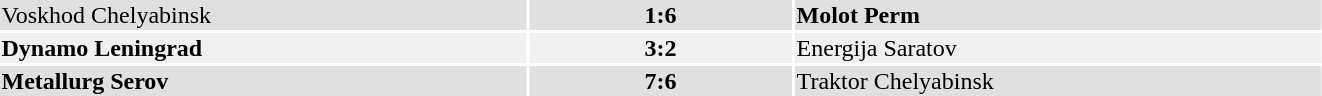<table width="70%">
<tr bgcolor="#e0e0e0">
<td style="width:40%;">Voskhod Chelyabinsk</td>
<td style="width:20%;" align="center"><strong>1:6</strong></td>
<td style="width:40%;"><strong>Molot Perm</strong></td>
</tr>
<tr bgcolor="#f0f0f0">
<td><strong>Dynamo Leningrad</strong></td>
<td align="center"><strong>3:2</strong></td>
<td>Energija Saratov</td>
</tr>
<tr bgcolor="#e0e0e0">
<td><strong>Metallurg Serov</strong></td>
<td align="center"><strong>7:6</strong></td>
<td>Traktor Chelyabinsk</td>
</tr>
</table>
